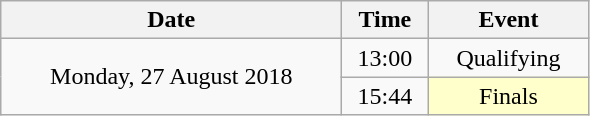<table class = "wikitable" style="text-align:center;">
<tr>
<th width=220>Date</th>
<th width=50>Time</th>
<th width=100>Event</th>
</tr>
<tr>
<td rowspan=2>Monday, 27 August 2018</td>
<td>13:00</td>
<td>Qualifying</td>
</tr>
<tr>
<td>15:44</td>
<td bgcolor="ffffcc">Finals</td>
</tr>
</table>
